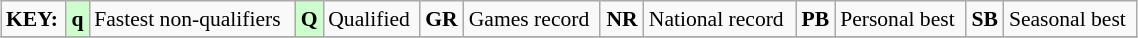<table class="wikitable" style="margin:0.5em auto; font-size:90%;position:relative;" width=60%>
<tr>
<td><strong>KEY:</strong></td>
<td bgcolor=ccffcc align=center><strong>q</strong></td>
<td>Fastest non-qualifiers</td>
<td bgcolor=ccffcc align=center><strong>Q</strong></td>
<td>Qualified</td>
<td align=center><strong>GR</strong></td>
<td>Games record</td>
<td align=center><strong>NR</strong></td>
<td>National record</td>
<td align=center><strong>PB</strong></td>
<td>Personal best</td>
<td align=center><strong>SB</strong></td>
<td>Seasonal best</td>
</tr>
<tr>
</tr>
</table>
